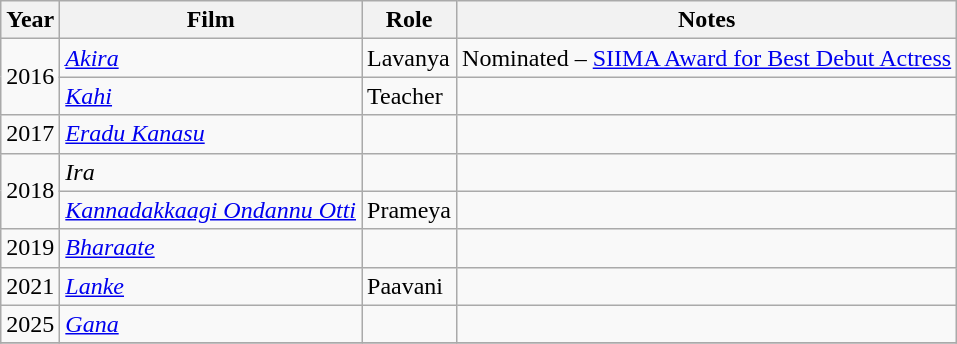<table class="wikitable sortable">
<tr>
<th>Year</th>
<th>Film</th>
<th>Role</th>
<th>Notes</th>
</tr>
<tr>
<td rowspan=2>2016</td>
<td><em><a href='#'>Akira</a></em></td>
<td>Lavanya</td>
<td>Nominated – <a href='#'>SIIMA Award for Best Debut Actress</a></td>
</tr>
<tr>
<td><em><a href='#'>Kahi</a></em></td>
<td>Teacher</td>
<td></td>
</tr>
<tr>
<td>2017</td>
<td><em><a href='#'>Eradu Kanasu</a></em></td>
<td></td>
<td></td>
</tr>
<tr>
<td rowspan=2>2018</td>
<td><em>Ira</em></td>
<td></td>
<td></td>
</tr>
<tr>
<td><em><a href='#'>Kannadakkaagi Ondannu Otti</a></em></td>
<td>Prameya</td>
<td></td>
</tr>
<tr>
<td>2019</td>
<td><em><a href='#'>Bharaate</a></em></td>
<td></td>
<td></td>
</tr>
<tr>
<td>2021</td>
<td><em><a href='#'>Lanke</a></em></td>
<td>Paavani</td>
<td></td>
</tr>
<tr>
<td>2025</td>
<td><em><a href='#'>Gana</a></em></td>
<td></td>
<td></td>
</tr>
<tr>
</tr>
</table>
